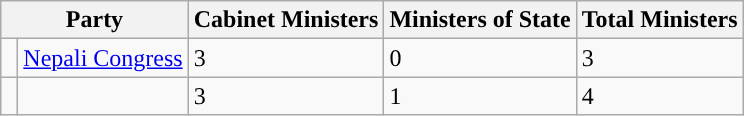<table class="wikitable">
<tr>
<th colspan="2">Party</th>
<th>Cabinet Ministers</th>
<th>Ministers of State</th>
<th>Total Ministers</th>
</tr>
<tr>
<td width="4px"></td>
<td><a href='#'>Nepali Congress</a></td>
<td>3</td>
<td>0</td>
<td>3</td>
</tr>
<tr>
<td></td>
<td></td>
<td>3</td>
<td>1</td>
<td>4</td>
</tr>
</table>
